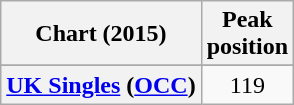<table class="wikitable sortable plainrowheaders">
<tr>
<th scope="col">Chart (2015)</th>
<th scope="col">Peak<br>position</th>
</tr>
<tr>
</tr>
<tr>
<th scope="row"><a href='#'>UK Singles</a> (<a href='#'>OCC</a>)</th>
<td align="center">119</td>
</tr>
</table>
